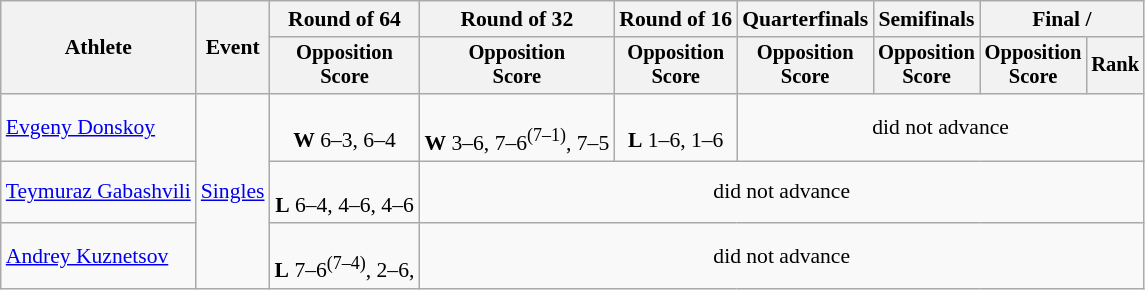<table class=wikitable style="font-size:90%">
<tr>
<th rowspan="2">Athlete</th>
<th rowspan="2">Event</th>
<th>Round of 64</th>
<th>Round of 32</th>
<th>Round of 16</th>
<th>Quarterfinals</th>
<th>Semifinals</th>
<th colspan=2>Final / </th>
</tr>
<tr style="font-size:95%">
<th>Opposition<br>Score</th>
<th>Opposition<br>Score</th>
<th>Opposition<br>Score</th>
<th>Opposition<br>Score</th>
<th>Opposition<br>Score</th>
<th>Opposition<br>Score</th>
<th>Rank</th>
</tr>
<tr align=center>
<td align=left><a href='#'>Evgeny Donskoy</a></td>
<td align=left rowspan=3><a href='#'>Singles</a></td>
<td><br><strong>W</strong> 6–3, 6–4</td>
<td><br><strong>W</strong> 3–6, 7–6<sup>(7–1)</sup>, 7–5</td>
<td><br><strong>L</strong> 1–6, 1–6</td>
<td colspan=4>did not advance</td>
</tr>
<tr align=center>
<td align=left><a href='#'>Teymuraz Gabashvili</a></td>
<td><br><strong>L</strong> 6–4, 4–6, 4–6</td>
<td colspan=6>did not advance</td>
</tr>
<tr align=center>
<td align=left><a href='#'>Andrey Kuznetsov</a></td>
<td><br> <strong>L</strong> 7–6<sup>(7–4)</sup>, 2–6, </td>
<td colspan=6>did not advance</td>
</tr>
</table>
